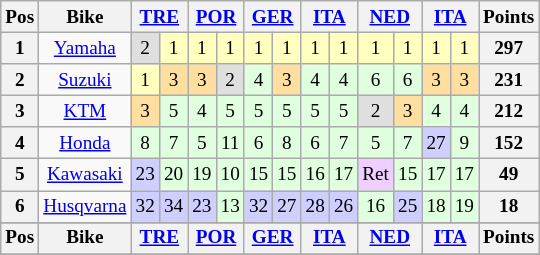<table class="wikitable" style="font-size: 80%; text-align:center">
<tr valign="top">
<th valign="middle">Pos</th>
<th valign="middle">Bike</th>
<th colspan=2><a href='#'>TRE</a><br></th>
<th colspan=2><a href='#'>POR</a><br></th>
<th colspan=2><a href='#'>GER</a><br></th>
<th colspan=2><a href='#'>ITA</a><br></th>
<th colspan=2><a href='#'>NED</a><br></th>
<th colspan=2><a href='#'>ITA</a><br></th>
<th valign="middle">Points</th>
</tr>
<tr>
<th>1</th>
<td><a href='#'>Yamaha</a></td>
<td style="background:#dfdfdf;">2</td>
<td style="background:#ffffbf;">1</td>
<td style="background:#ffffbf;">1</td>
<td style="background:#ffffbf;">1</td>
<td style="background:#ffffbf;">1</td>
<td style="background:#ffffbf;">1</td>
<td style="background:#ffffbf;">1</td>
<td style="background:#ffffbf;">1</td>
<td style="background:#ffffbf;">1</td>
<td style="background:#ffffbf;">1</td>
<td style="background:#ffffbf;">1</td>
<td style="background:#ffffbf;">1</td>
<th>297</th>
</tr>
<tr>
<th>2</th>
<td><a href='#'>Suzuki</a></td>
<td style="background:#ffffbf;">1</td>
<td style="background:#ffdf9f;">3</td>
<td style="background:#ffdf9f;">3</td>
<td style="background:#dfdfdf;">2</td>
<td style="background:#dfffdf;">4</td>
<td style="background:#ffdf9f;">3</td>
<td style="background:#dfffdf;">4</td>
<td style="background:#dfffdf;">4</td>
<td style="background:#dfffdf;">6</td>
<td style="background:#dfffdf;">6</td>
<td style="background:#ffdf9f;">3</td>
<td style="background:#ffdf9f;">3</td>
<th>231</th>
</tr>
<tr>
<th>3</th>
<td><a href='#'>KTM</a></td>
<td style="background:#ffdf9f;">3</td>
<td style="background:#dfffdf;">5</td>
<td style="background:#dfffdf;">4</td>
<td style="background:#dfffdf;">5</td>
<td style="background:#dfffdf;">5</td>
<td style="background:#dfffdf;">5</td>
<td style="background:#dfffdf;">5</td>
<td style="background:#dfffdf;">5</td>
<td style="background:#dfdfdf;">2</td>
<td style="background:#ffdf9f;">3</td>
<td style="background:#dfffdf;">4</td>
<td style="background:#dfffdf;">4</td>
<th>212</th>
</tr>
<tr>
<th>4</th>
<td><a href='#'>Honda</a></td>
<td style="background:#dfffdf;">8</td>
<td style="background:#dfffdf;">7</td>
<td style="background:#dfffdf;">5</td>
<td style="background:#dfffdf;">11</td>
<td style="background:#dfffdf;">6</td>
<td style="background:#dfffdf;">8</td>
<td style="background:#dfffdf;">6</td>
<td style="background:#dfffdf;">7</td>
<td style="background:#dfffdf;">5</td>
<td style="background:#dfffdf;">7</td>
<td style="background:#cfcfff;">27</td>
<td style="background:#dfffdf;">9</td>
<th>152</th>
</tr>
<tr>
<th>5</th>
<td><a href='#'>Kawasaki</a></td>
<td style="background:#cfcfff;">23</td>
<td style="background:#dfffdf;">20</td>
<td style="background:#dfffdf;">19</td>
<td style="background:#dfffdf;">10</td>
<td style="background:#dfffdf;">15</td>
<td style="background:#dfffdf;">15</td>
<td style="background:#dfffdf;">16</td>
<td style="background:#dfffdf;">17</td>
<td style="background:#efcfff;">Ret</td>
<td style="background:#dfffdf;">15</td>
<td style="background:#dfffdf;">17</td>
<td style="background:#dfffdf;">17</td>
<th>49</th>
</tr>
<tr>
<th>6</th>
<td><a href='#'>Husqvarna</a></td>
<td style="background:#cfcfff;">32</td>
<td style="background:#cfcfff;">34</td>
<td style="background:#cfcfff;">23</td>
<td style="background:#dfffdf;">13</td>
<td style="background:#cfcfff;">32</td>
<td style="background:#cfcfff;">27</td>
<td style="background:#cfcfff;">28</td>
<td style="background:#cfcfff;">26</td>
<td style="background:#dfffdf;">16</td>
<td style="background:#cfcfff;">25</td>
<td style="background:#dfffdf;">18</td>
<td style="background:#dfffdf;">19</td>
<th>18</th>
</tr>
<tr>
</tr>
<tr valign="top">
<th valign="middle">Pos</th>
<th valign="middle">Bike</th>
<th colspan=2><a href='#'>TRE</a><br></th>
<th colspan=2><a href='#'>POR</a><br></th>
<th colspan=2><a href='#'>GER</a><br></th>
<th colspan=2><a href='#'>ITA</a><br></th>
<th colspan=2><a href='#'>NED</a><br></th>
<th colspan=2><a href='#'>ITA</a><br></th>
<th valign="middle">Points</th>
</tr>
<tr>
</tr>
</table>
